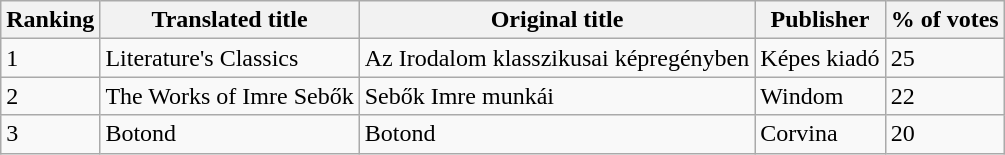<table | class="wikitable">
<tr valign="top">
<th><strong>Ranking</strong></th>
<th><strong>Translated title</strong></th>
<th><strong>Original title</strong></th>
<th><strong>Publisher</strong></th>
<th><strong>% of votes</strong></th>
</tr>
<tr>
<td>1</td>
<td>Literature's Classics</td>
<td>Az Irodalom klasszikusai képregényben</td>
<td>Képes kiadó</td>
<td>25</td>
</tr>
<tr>
<td>2</td>
<td>The Works of Imre Sebők</td>
<td>Sebők Imre munkái</td>
<td>Windom</td>
<td>22</td>
</tr>
<tr>
<td>3</td>
<td>Botond</td>
<td>Botond</td>
<td>Corvina</td>
<td>20</td>
</tr>
</table>
